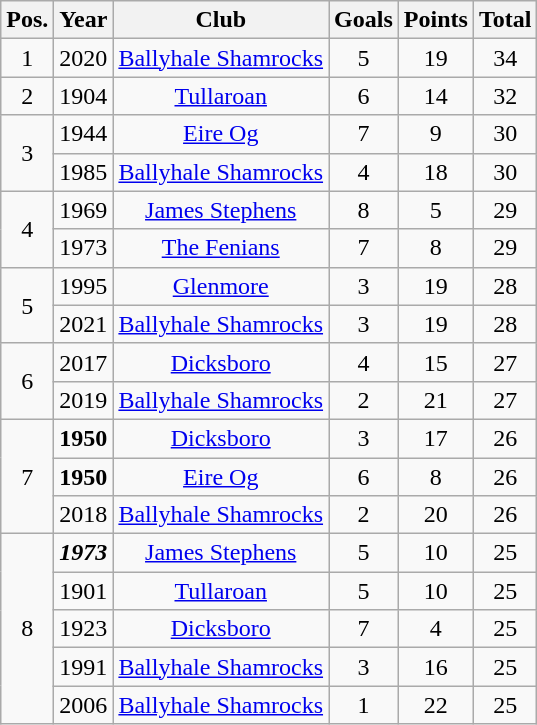<table class="wikitable" style="text-align:center;">
<tr>
<th>Pos.</th>
<th>Year</th>
<th>Club</th>
<th>Goals</th>
<th>Points</th>
<th>Total</th>
</tr>
<tr>
<td>1</td>
<td>2020</td>
<td><a href='#'>Ballyhale Shamrocks</a></td>
<td>5</td>
<td>19</td>
<td>34</td>
</tr>
<tr>
<td>2</td>
<td>1904</td>
<td><a href='#'>Tullaroan</a></td>
<td>6</td>
<td>14</td>
<td>32</td>
</tr>
<tr>
<td rowspan=2>3</td>
<td>1944</td>
<td><a href='#'>Eire Og</a></td>
<td>7</td>
<td>9</td>
<td>30</td>
</tr>
<tr>
<td>1985</td>
<td><a href='#'>Ballyhale Shamrocks</a></td>
<td>4</td>
<td>18</td>
<td>30</td>
</tr>
<tr>
<td rowspan=2>4</td>
<td>1969</td>
<td><a href='#'>James Stephens</a></td>
<td>8</td>
<td>5</td>
<td>29</td>
</tr>
<tr>
<td>1973</td>
<td><a href='#'>The Fenians</a></td>
<td>7</td>
<td>8</td>
<td>29</td>
</tr>
<tr>
<td rowspan=2>5</td>
<td>1995</td>
<td><a href='#'>Glenmore</a></td>
<td>3</td>
<td>19</td>
<td>28</td>
</tr>
<tr>
<td>2021</td>
<td><a href='#'>Ballyhale Shamrocks</a></td>
<td>3</td>
<td>19</td>
<td>28</td>
</tr>
<tr>
<td rowspan=2>6</td>
<td>2017</td>
<td><a href='#'>Dicksboro</a></td>
<td>4</td>
<td>15</td>
<td>27</td>
</tr>
<tr>
<td>2019</td>
<td><a href='#'>Ballyhale Shamrocks</a></td>
<td>2</td>
<td>21</td>
<td>27</td>
</tr>
<tr>
<td rowspan=3>7</td>
<td><strong>1950</strong></td>
<td><a href='#'>Dicksboro</a></td>
<td>3</td>
<td>17</td>
<td>26</td>
</tr>
<tr>
<td><strong>1950</strong></td>
<td><a href='#'>Eire Og</a></td>
<td>6</td>
<td>8</td>
<td>26</td>
</tr>
<tr>
<td>2018</td>
<td><a href='#'>Ballyhale Shamrocks</a></td>
<td>2</td>
<td>20</td>
<td>26</td>
</tr>
<tr>
<td rowspan=5>8</td>
<td><strong><em>1973</em></strong></td>
<td><a href='#'>James Stephens</a></td>
<td>5</td>
<td>10</td>
<td>25</td>
</tr>
<tr>
<td>1901</td>
<td><a href='#'>Tullaroan</a></td>
<td>5</td>
<td>10</td>
<td>25</td>
</tr>
<tr>
<td>1923</td>
<td><a href='#'>Dicksboro</a></td>
<td>7</td>
<td>4</td>
<td>25</td>
</tr>
<tr>
<td>1991</td>
<td><a href='#'>Ballyhale Shamrocks</a></td>
<td>3</td>
<td>16</td>
<td>25</td>
</tr>
<tr>
<td>2006</td>
<td><a href='#'>Ballyhale Shamrocks</a></td>
<td>1</td>
<td>22</td>
<td>25</td>
</tr>
</table>
